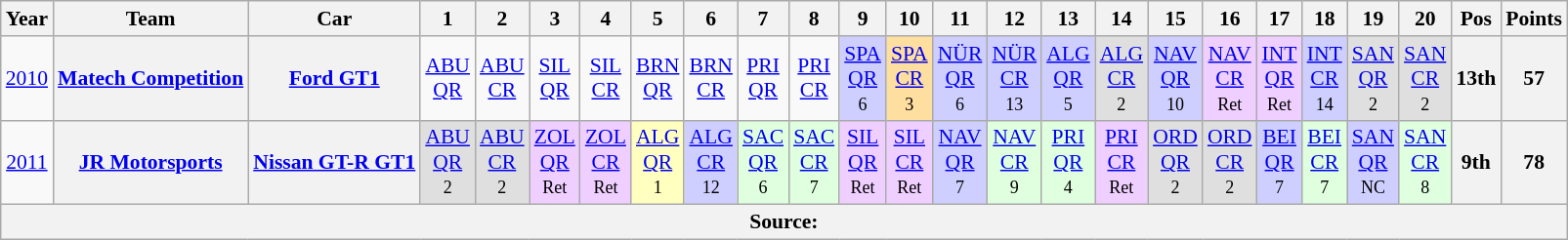<table class="wikitable" border="1" style="text-align:center; font-size:90%;">
<tr>
<th>Year</th>
<th>Team</th>
<th>Car</th>
<th>1</th>
<th>2</th>
<th>3</th>
<th>4</th>
<th>5</th>
<th>6</th>
<th>7</th>
<th>8</th>
<th>9</th>
<th>10</th>
<th>11</th>
<th>12</th>
<th>13</th>
<th>14</th>
<th>15</th>
<th>16</th>
<th>17</th>
<th>18</th>
<th>19</th>
<th>20</th>
<th>Pos</th>
<th>Points</th>
</tr>
<tr>
<td><a href='#'>2010</a></td>
<th><a href='#'>Matech Competition</a></th>
<th><a href='#'>Ford GT1</a></th>
<td><a href='#'>ABU<br>QR</a></td>
<td><a href='#'>ABU<br>CR</a></td>
<td><a href='#'>SIL<br>QR</a></td>
<td><a href='#'>SIL<br>CR</a></td>
<td><a href='#'>BRN<br>QR</a></td>
<td><a href='#'>BRN<br>CR</a></td>
<td><a href='#'>PRI<br>QR</a></td>
<td><a href='#'>PRI<br>CR</a></td>
<td style="background:#CFCFFF;"><a href='#'>SPA<br>QR</a><br><small>6<br></small></td>
<td style="background:#FFDF9F;"><a href='#'>SPA<br>CR</a><br><small>3<br></small></td>
<td style="background:#CFCFFF;"><a href='#'>NÜR<br>QR</a><br><small>6<br></small></td>
<td style="background:#CFCFFF;"><a href='#'>NÜR<br>CR</a><br><small>13<br></small></td>
<td style="background:#CFCFFF;"><a href='#'>ALG<br>QR</a><br><small>5<br></small></td>
<td style="background:#DFDFDF;"><a href='#'>ALG<br>CR</a><br><small>2<br></small></td>
<td style="background:#CFCFFF;"><a href='#'>NAV<br>QR</a><br><small>10<br></small></td>
<td style="background:#EFCFFF;"><a href='#'>NAV<br>CR</a><br><small>Ret<br></small></td>
<td style="background:#EFCFFF;"><a href='#'>INT<br>QR</a><br><small>Ret<br></small></td>
<td style="background:#CFCFFF;"><a href='#'>INT<br>CR</a><br><small>14<br></small></td>
<td style="background:#DFDFDF;"><a href='#'>SAN<br>QR</a><br><small>2<br></small></td>
<td style="background:#DFDFDF;"><a href='#'>SAN<br>CR</a><br><small>2<br></small></td>
<th>13th</th>
<th>57</th>
</tr>
<tr>
<td><a href='#'>2011</a></td>
<th><a href='#'>JR Motorsports</a></th>
<th><a href='#'>Nissan GT-R GT1</a></th>
<td style="background:#DFDFDF;"><a href='#'>ABU<br>QR</a><br><small>2<br></small></td>
<td style="background:#DFDFDF;"><a href='#'>ABU<br>CR</a><br><small>2<br></small></td>
<td style="background:#EFCFFF;"><a href='#'>ZOL<br>QR</a><br><small>Ret<br></small></td>
<td style="background:#EFCFFF;"><a href='#'>ZOL<br>CR</a><br><small>Ret<br></small></td>
<td style="background:#FFFFBF;"><a href='#'>ALG<br>QR</a><br><small>1<br></small></td>
<td style="background:#CFCFFF;"><a href='#'>ALG<br>CR</a><br><small>12<br></small></td>
<td style="background:#DFFFDF;"><a href='#'>SAC<br>QR</a><br><small>6<br></small></td>
<td style="background:#DFFFDF;"><a href='#'>SAC<br>CR</a><br><small>7<br></small></td>
<td style="background:#EFCFFF;"><a href='#'>SIL<br>QR</a><br><small>Ret<br></small></td>
<td style="background:#EFCFFF;"><a href='#'>SIL<br>CR</a><br><small>Ret<br></small></td>
<td style="background:#CFCFFF;"><a href='#'>NAV<br>QR</a><br><small>7<br></small></td>
<td style="background:#DFFFDF;"><a href='#'>NAV<br>CR</a><br><small>9<br></small></td>
<td style="background:#DFFFDF;"><a href='#'>PRI<br>QR</a><br><small>4<br></small></td>
<td style="background:#EFCFFF;"><a href='#'>PRI<br>CR</a><br><small>Ret<br></small></td>
<td style="background:#DFDFDF;"><a href='#'>ORD<br>QR</a><br><small>2<br></small></td>
<td style="background:#DFDFDF;"><a href='#'>ORD<br>CR</a><br><small>2<br></small></td>
<td style="background:#CFCFFF;"><a href='#'>BEI<br>QR</a><br><small>7<br></small></td>
<td style="background:#DFFFDF;"><a href='#'>BEI<br>CR</a><br><small>7<br></small></td>
<td style="background:#CFCFFF;"><a href='#'>SAN<br>QR</a><br><small>NC<br></small></td>
<td style="background:#DFFFDF;"><a href='#'>SAN<br>CR</a><br><small>8<br></small></td>
<th>9th</th>
<th>78</th>
</tr>
<tr>
<th colspan="25">Source:</th>
</tr>
</table>
